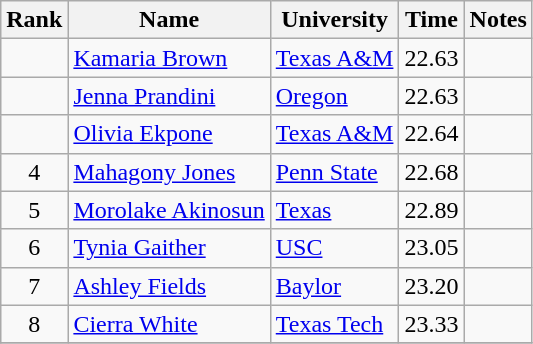<table class="wikitable sortable" style="text-align:center">
<tr>
<th>Rank</th>
<th>Name</th>
<th>University</th>
<th>Time</th>
<th>Notes</th>
</tr>
<tr>
<td></td>
<td align=left><a href='#'>Kamaria Brown</a></td>
<td align="left"><a href='#'>Texas A&M</a></td>
<td>22.63</td>
<td></td>
</tr>
<tr>
<td></td>
<td align=left><a href='#'>Jenna Prandini</a></td>
<td align=left><a href='#'>Oregon</a></td>
<td>22.63</td>
<td></td>
</tr>
<tr>
<td></td>
<td align=left><a href='#'>Olivia Ekpone</a></td>
<td align="left"><a href='#'>Texas A&M</a></td>
<td>22.64</td>
<td></td>
</tr>
<tr>
<td>4</td>
<td align=left><a href='#'>Mahagony Jones</a></td>
<td align="left"><a href='#'>Penn State</a></td>
<td>22.68</td>
<td></td>
</tr>
<tr>
<td>5</td>
<td align=left><a href='#'>Morolake Akinosun</a></td>
<td align=left><a href='#'>Texas</a></td>
<td>22.89</td>
<td></td>
</tr>
<tr>
<td>6</td>
<td align=left><a href='#'>Tynia Gaither</a> </td>
<td align=left><a href='#'>USC</a></td>
<td>23.05</td>
<td></td>
</tr>
<tr>
<td>7</td>
<td align=left><a href='#'>Ashley Fields</a></td>
<td align="left"><a href='#'>Baylor</a></td>
<td>23.20</td>
<td></td>
</tr>
<tr>
<td>8</td>
<td align=left><a href='#'>Cierra White</a></td>
<td align="left"><a href='#'>Texas Tech</a></td>
<td>23.33</td>
<td></td>
</tr>
<tr>
</tr>
</table>
